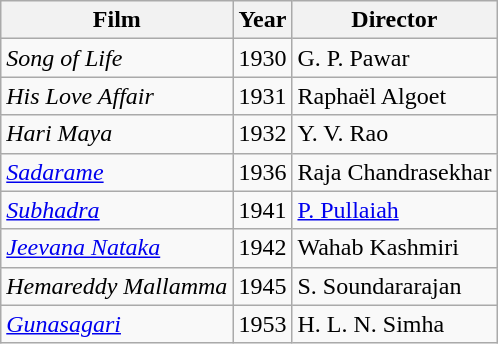<table class="wikitable sortable">
<tr>
<th>Film</th>
<th>Year</th>
<th class="unsortable">Director</th>
</tr>
<tr>
<td><em>Song of Life</em></td>
<td>1930</td>
<td>G. P. Pawar</td>
</tr>
<tr>
<td><em>His Love Affair</em></td>
<td>1931</td>
<td>Raphaël Algoet</td>
</tr>
<tr>
<td><em>Hari Maya</em></td>
<td>1932</td>
<td>Y. V. Rao</td>
</tr>
<tr>
<td><em><a href='#'>Sadarame</a></em></td>
<td>1936</td>
<td>Raja Chandrasekhar</td>
</tr>
<tr>
<td><em><a href='#'>Subhadra</a></em></td>
<td>1941</td>
<td><a href='#'>P. Pullaiah</a></td>
</tr>
<tr>
<td><em><a href='#'>Jeevana Nataka</a></em></td>
<td>1942</td>
<td>Wahab Kashmiri</td>
</tr>
<tr>
<td><em>Hemareddy Mallamma</em></td>
<td>1945</td>
<td>S. Soundararajan</td>
</tr>
<tr>
<td><em><a href='#'>Gunasagari</a></em></td>
<td>1953</td>
<td>H. L. N. Simha</td>
</tr>
</table>
